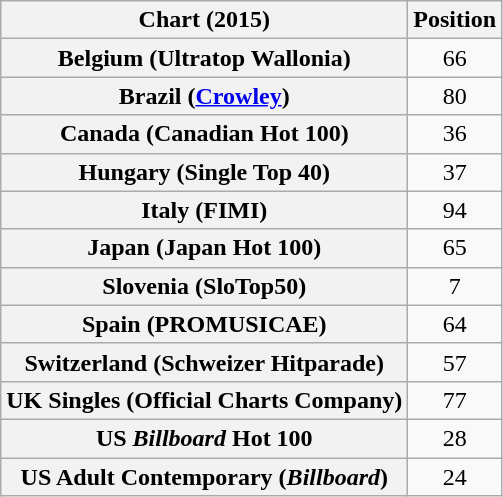<table class="wikitable sortable plainrowheaders" style="text-align:center;">
<tr>
<th scope="col">Chart (2015)</th>
<th scope="col">Position</th>
</tr>
<tr>
<th scope="row">Belgium (Ultratop Wallonia)</th>
<td>66</td>
</tr>
<tr>
<th scope="row">Brazil (<a href='#'>Crowley</a>)</th>
<td>80</td>
</tr>
<tr>
<th scope="row">Canada (Canadian Hot 100)</th>
<td>36</td>
</tr>
<tr>
<th scope="row">Hungary (Single Top 40)</th>
<td>37</td>
</tr>
<tr>
<th scope="row">Italy (FIMI)</th>
<td>94</td>
</tr>
<tr>
<th scope="row">Japan (Japan Hot 100)</th>
<td>65</td>
</tr>
<tr>
<th scope="row">Slovenia (SloTop50)</th>
<td>7</td>
</tr>
<tr>
<th scope="row">Spain (PROMUSICAE)</th>
<td>64</td>
</tr>
<tr>
<th scope="row">Switzerland (Schweizer Hitparade)</th>
<td>57</td>
</tr>
<tr>
<th scope="row">UK Singles (Official Charts Company)</th>
<td>77</td>
</tr>
<tr>
<th scope="row">US <em>Billboard</em> Hot 100</th>
<td>28</td>
</tr>
<tr>
<th scope="row">US Adult Contemporary (<em>Billboard</em>)</th>
<td>24</td>
</tr>
</table>
